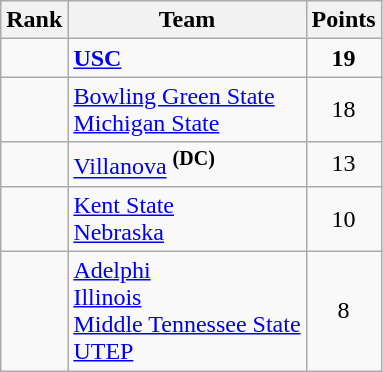<table class="wikitable sortable" style="text-align:center">
<tr>
<th>Rank</th>
<th>Team</th>
<th>Points</th>
</tr>
<tr>
<td></td>
<td align="left"><strong><a href='#'>USC</a></strong></td>
<td><strong>19</strong></td>
</tr>
<tr>
<td></td>
<td align="left"><a href='#'>Bowling Green State</a><br><a href='#'>Michigan State</a></td>
<td>18</td>
</tr>
<tr>
<td></td>
<td align="left"><a href='#'>Villanova</a> <sup><strong>(DC)</strong></sup></td>
<td>13</td>
</tr>
<tr>
<td></td>
<td align="left"><a href='#'>Kent State</a><br><a href='#'>Nebraska</a></td>
<td>10</td>
</tr>
<tr>
<td></td>
<td align="left"><a href='#'>Adelphi</a><br><a href='#'>Illinois</a><br><a href='#'>Middle Tennessee State</a><br><a href='#'>UTEP</a></td>
<td>8</td>
</tr>
</table>
